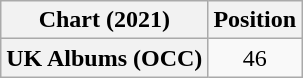<table class="wikitable plainrowheaders" style="text-align:center">
<tr>
<th scope="col">Chart (2021)</th>
<th scope="col">Position</th>
</tr>
<tr>
<th scope="row">UK Albums (OCC)</th>
<td>46</td>
</tr>
</table>
